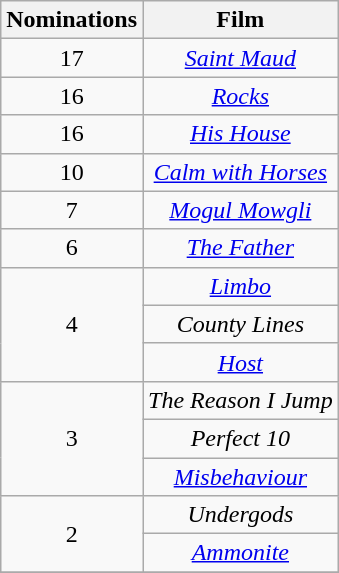<table class="wikitable plainrowheaders" style="text-align:center;">
<tr>
<th scope="col" style="width:55px;">Nominations</th>
<th scope="col" style="text-align:center;">Film</th>
</tr>
<tr>
<td scope=row style="text-align:center">17</td>
<td><em><a href='#'>Saint Maud</a></em></td>
</tr>
<tr>
<td scope=row style="text-align:center">16</td>
<td><em><a href='#'>Rocks</a></em></td>
</tr>
<tr>
<td scope=row style="text-align:center">16</td>
<td><em><a href='#'>His House</a></em></td>
</tr>
<tr>
<td scope=row style="text-align:center">10</td>
<td><em><a href='#'>Calm with Horses</a></em></td>
</tr>
<tr>
<td scope=row style="text-align:center">7</td>
<td><em><a href='#'>Mogul Mowgli</a></em></td>
</tr>
<tr>
<td scope=row style="text-align:center">6</td>
<td><em><a href='#'>The Father</a></em></td>
</tr>
<tr>
<td rowspan="3" scope=row style="text-align:center">4</td>
<td><em><a href='#'>Limbo</a></em></td>
</tr>
<tr>
<td><em>County Lines</em></td>
</tr>
<tr>
<td><em><a href='#'>Host</a></em></td>
</tr>
<tr>
<td rowspan="3" scope=row style="text-align:center">3</td>
<td><em>The Reason I Jump</em></td>
</tr>
<tr>
<td><em>Perfect 10</em></td>
</tr>
<tr>
<td><em><a href='#'>Misbehaviour</a></em></td>
</tr>
<tr>
<td rowspan="2" scope=row style="text-align:center">2</td>
<td><em>Undergods</em></td>
</tr>
<tr>
<td><em><a href='#'>Ammonite</a></em></td>
</tr>
<tr>
</tr>
</table>
